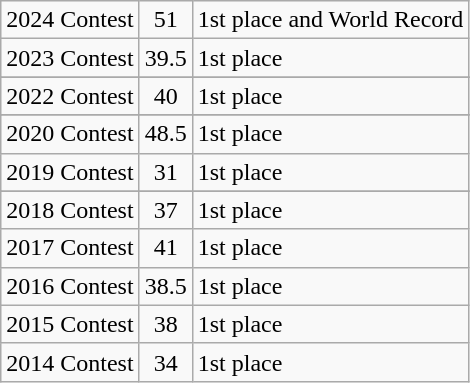<table class="wikitable">
<tr style="text-align:center;">
<td style="text-align:left;">2024 Contest</td>
<td style="text-align:center;">51</td>
<td style="text-align:left;">1st place and World Record</td>
</tr>
<tr style="text-align:center;">
<td style="text-align:left;">2023 Contest</td>
<td style="text-align:center;">39.5</td>
<td style="text-align:left;">1st place</td>
</tr>
<tr>
</tr>
<tr style="text-align:center;">
<td style="text-align:left;">2022 Contest</td>
<td style="text-align:center;">40</td>
<td style="text-align:left;">1st place</td>
</tr>
<tr>
</tr>
<tr style="text-align:center;">
<td style="text-align:left;">2020 Contest</td>
<td style="text-align:center;">48.5</td>
<td style="text-align:left;">1st place</td>
</tr>
<tr>
<td style="text-align:left;">2019 Contest</td>
<td style="text-align:center;">31</td>
<td style="text-align:left;">1st place</td>
</tr>
<tr>
</tr>
<tr style="text-align:center;">
<td style="text-align:left;">2018 Contest</td>
<td style="text-align:center;">37</td>
<td style="text-align:left;">1st place</td>
</tr>
<tr>
<td style="text-align:left;">2017 Contest</td>
<td style="text-align:center;">41</td>
<td style="text-align:left;">1st place</td>
</tr>
<tr>
<td style="text-align:left;">2016 Contest</td>
<td style="text-align:center;">38.5</td>
<td style="text-align:left;">1st place</td>
</tr>
<tr>
<td style="text-align:left;">2015 Contest</td>
<td style="text-align:center;">38</td>
<td style="text-align:left;">1st place</td>
</tr>
<tr>
<td style="text-align:left;">2014 Contest</td>
<td style="text-align:center;">34</td>
<td style="text-align:left;">1st place</td>
</tr>
</table>
